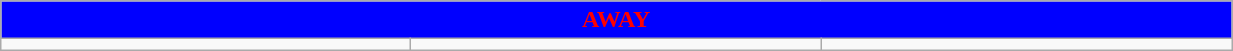<table class="wikitable collapsible collapsed" style="width:65%">
<tr>
<th colspan=6 ! style="color:red; background:blue">AWAY</th>
</tr>
<tr>
<td></td>
<td></td>
<td></td>
</tr>
</table>
